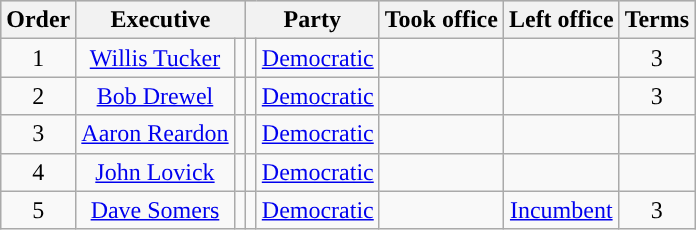<table class="wikitable sortable" style="text-align:center">
<tr style="background:#cccccc">
<th>Order</th>
<th colspan="2">Executive</th>
<th colspan="2">Party</th>
<th>Took office</th>
<th>Left office</th>
<th>Terms</th>
</tr>
<tr>
<td>1</td>
<td><a href='#'>Willis Tucker</a></td>
<td></td>
<td style="background: "></td>
<td><a href='#'>Democratic</a></td>
<td></td>
<td></td>
<td>3</td>
</tr>
<tr>
<td>2</td>
<td><a href='#'>Bob Drewel</a></td>
<td></td>
<td style="background: "></td>
<td><a href='#'>Democratic</a></td>
<td></td>
<td></td>
<td>3</td>
</tr>
<tr>
<td>3</td>
<td><a href='#'>Aaron Reardon</a></td>
<td></td>
<td style="background: "></td>
<td><a href='#'>Democratic</a></td>
<td></td>
<td></td>
<td></td>
</tr>
<tr>
<td>4</td>
<td><a href='#'>John Lovick</a></td>
<td></td>
<td style="background: "></td>
<td><a href='#'>Democratic</a></td>
<td></td>
<td></td>
<td></td>
</tr>
<tr>
<td>5</td>
<td><a href='#'>Dave Somers</a></td>
<td></td>
<td style="background: "></td>
<td><a href='#'>Democratic</a></td>
<td></td>
<td><a href='#'>Incumbent</a></td>
<td>3</td>
</tr>
</table>
